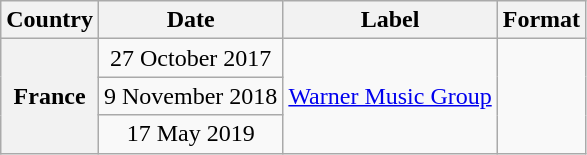<table class="wikitable plainrowheaders" style="text-align:center;">
<tr>
<th>Country</th>
<th>Date</th>
<th>Label</th>
<th>Format</th>
</tr>
<tr>
<th scope="row" rowspan="3">France</th>
<td>27 October 2017</td>
<td rowspan="3"><a href='#'>Warner Music Group</a></td>
<td rowspan="3"></td>
</tr>
<tr>
<td>9 November 2018</td>
</tr>
<tr>
<td>17 May 2019</td>
</tr>
</table>
